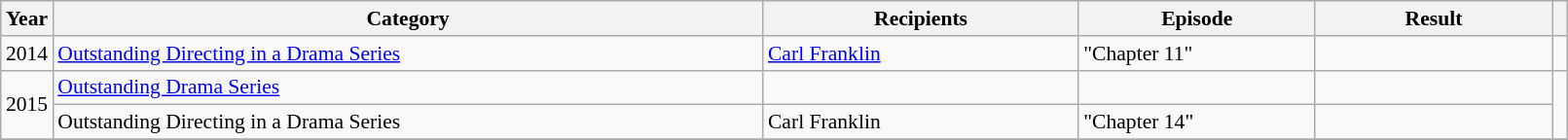<table class="wikitable plainrowheaders" style="font-size: 90%" width=85%>
<tr>
<th scope="col" style="width:2%;">Year</th>
<th scope="col" style="width:45%;">Category</th>
<th scope="col" style="width:20%;">Recipients</th>
<th scope="col" style="width:15%;">Episode</th>
<th scope="col" style="width:15%;">Result</th>
<th scope="col" class="unsortable" style="width:1%;"></th>
</tr>
<tr>
<td style="text-align:center;">2014</td>
<td><a href='#'>Outstanding Directing in a Drama Series</a></td>
<td><a href='#'>Carl Franklin</a></td>
<td>"Chapter 11"</td>
<td></td>
<td style="text-align:center;"></td>
</tr>
<tr>
<td rowspan=2 style="text-align:center;">2015</td>
<td><a href='#'>Outstanding Drama Series</a></td>
<td></td>
<td></td>
<td></td>
<td rowspan=2 style="text-align:center;"></td>
</tr>
<tr>
<td>Outstanding Directing in a Drama Series</td>
<td>Carl Franklin</td>
<td>"Chapter 14"</td>
<td></td>
</tr>
<tr>
</tr>
</table>
